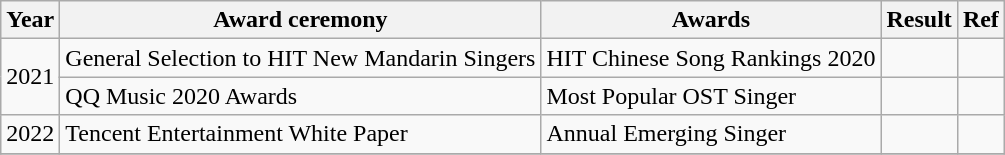<table class="wikitable">
<tr>
<th>Year</th>
<th>Award ceremony</th>
<th>Awards</th>
<th>Result</th>
<th>Ref</th>
</tr>
<tr>
<td rowspan="2">2021</td>
<td>General Selection to HIT New Mandarin Singers</td>
<td>HIT Chinese Song Rankings 2020</td>
<td></td>
<td></td>
</tr>
<tr>
<td>QQ Music 2020 Awards</td>
<td>Most Popular OST Singer</td>
<td></td>
<td></td>
</tr>
<tr>
<td>2022</td>
<td>Tencent Entertainment White Paper</td>
<td>Annual Emerging Singer</td>
<td></td>
<td></td>
</tr>
<tr>
</tr>
</table>
